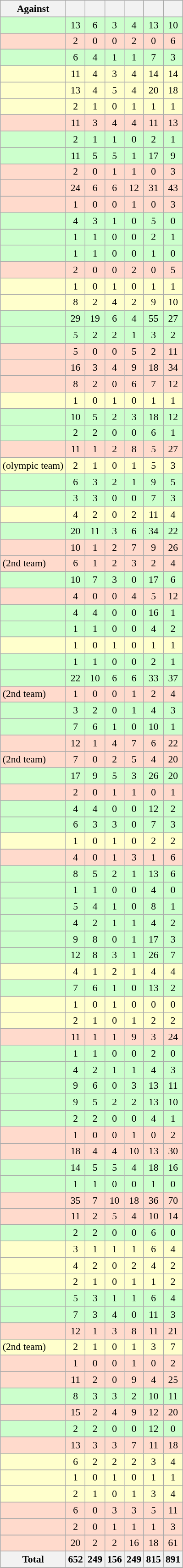<table class="wikitable sortable collapsible collapsed" style="text-align: center; font-size: 90%;">
<tr>
<th>Against</th>
<th></th>
<th></th>
<th></th>
<th></th>
<th></th>
<th></th>
</tr>
<tr bgcolor="#CCFFCC">
<td style="text-align: left;"></td>
<td>13</td>
<td>6</td>
<td>3</td>
<td>4</td>
<td>13</td>
<td>10</td>
</tr>
<tr bgcolor="#FFDACC">
<td style="text-align: left;"></td>
<td>2</td>
<td>0</td>
<td>0</td>
<td>2</td>
<td>0</td>
<td>6</td>
</tr>
<tr bgcolor="#CCFFCC">
<td style="text-align: left;"></td>
<td>6</td>
<td>4</td>
<td>1</td>
<td>1</td>
<td>7</td>
<td>3</td>
</tr>
<tr bgcolor="#FFFFCC">
<td style="text-align: left;"></td>
<td>11</td>
<td>4</td>
<td>3</td>
<td>4</td>
<td>14</td>
<td>14</td>
</tr>
<tr bgcolor="#FFFFCC">
<td style="text-align: left;"></td>
<td>13</td>
<td>4</td>
<td>5</td>
<td>4</td>
<td>20</td>
<td>18</td>
</tr>
<tr bgcolor="#FFFFCC">
<td style="text-align: left;"></td>
<td>2</td>
<td>1</td>
<td>0</td>
<td>1</td>
<td>1</td>
<td>1</td>
</tr>
<tr bgcolor="#FFDACC">
<td style="text-align: left;"></td>
<td>11</td>
<td>3</td>
<td>4</td>
<td>4</td>
<td>11</td>
<td>13</td>
</tr>
<tr bgcolor="#CCFFCC">
<td style="text-align: left;"></td>
<td>2</td>
<td>1</td>
<td>1</td>
<td>0</td>
<td>2</td>
<td>1</td>
</tr>
<tr bgcolor="#CCFFCC">
<td style="text-align: left;"></td>
<td>11</td>
<td>5</td>
<td>5</td>
<td>1</td>
<td>17</td>
<td>9</td>
</tr>
<tr bgcolor="#FFDACC">
<td style="text-align: left;"></td>
<td>2</td>
<td>0</td>
<td>1</td>
<td>1</td>
<td>0</td>
<td>3</td>
</tr>
<tr bgcolor="#FFDACC">
<td style="text-align: left;"></td>
<td>24</td>
<td>6</td>
<td>6</td>
<td>12</td>
<td>31</td>
<td>43</td>
</tr>
<tr bgcolor="#FFDACC">
<td style="text-align: left;"></td>
<td>1</td>
<td>0</td>
<td>0</td>
<td>1</td>
<td>0</td>
<td>3</td>
</tr>
<tr bgcolor="#CCFFCC">
<td style="text-align: left;"></td>
<td>4</td>
<td>3</td>
<td>1</td>
<td>0</td>
<td>5</td>
<td>0</td>
</tr>
<tr bgcolor="#CCFFCC">
<td style="text-align: left;"></td>
<td>1</td>
<td>1</td>
<td>0</td>
<td>0</td>
<td>2</td>
<td>1</td>
</tr>
<tr bgcolor="#CCFFCC">
<td style="text-align: left;"></td>
<td>1</td>
<td>1</td>
<td>0</td>
<td>0</td>
<td>1</td>
<td>0</td>
</tr>
<tr bgcolor="#FFDACC">
<td style="text-align: left;"></td>
<td>2</td>
<td>0</td>
<td>0</td>
<td>2</td>
<td>0</td>
<td>5</td>
</tr>
<tr bgcolor="#FFFFCC">
<td style="text-align: left;"></td>
<td>1</td>
<td>0</td>
<td>1</td>
<td>0</td>
<td>1</td>
<td>1</td>
</tr>
<tr bgcolor="#FFFFCC">
<td style="text-align: left;"></td>
<td>8</td>
<td>2</td>
<td>4</td>
<td>2</td>
<td>9</td>
<td>10</td>
</tr>
<tr bgcolor="#CCFFCC">
<td style="text-align: left;"></td>
<td>29</td>
<td>19</td>
<td>6</td>
<td>4</td>
<td>55</td>
<td>27</td>
</tr>
<tr bgcolor="#CCFFCC">
<td style="text-align: left;"></td>
<td>5</td>
<td>2</td>
<td>2</td>
<td>1</td>
<td>3</td>
<td>2</td>
</tr>
<tr bgcolor="#FFDACC">
<td style="text-align: left;"></td>
<td>5</td>
<td>0</td>
<td>0</td>
<td>5</td>
<td>2</td>
<td>11</td>
</tr>
<tr bgcolor="#FFDACC">
<td style="text-align: left;"></td>
<td>16</td>
<td>3</td>
<td>4</td>
<td>9</td>
<td>18</td>
<td>34</td>
</tr>
<tr bgcolor="#FFDACC">
<td style="text-align: left;"></td>
<td>8</td>
<td>2</td>
<td>0</td>
<td>6</td>
<td>7</td>
<td>12</td>
</tr>
<tr bgcolor="#FFFFCC">
<td style="text-align: left;"></td>
<td>1</td>
<td>0</td>
<td>1</td>
<td>0</td>
<td>1</td>
<td>1</td>
</tr>
<tr bgcolor="#CCFFCC">
<td style="text-align: left;"></td>
<td>10</td>
<td>5</td>
<td>2</td>
<td>3</td>
<td>18</td>
<td>12</td>
</tr>
<tr bgcolor="#CCFFCC">
<td style="text-align: left;"></td>
<td>2</td>
<td>2</td>
<td>0</td>
<td>0</td>
<td>6</td>
<td>1</td>
</tr>
<tr bgcolor="#FFDACC">
<td style="text-align: left;"></td>
<td>11</td>
<td>1</td>
<td>2</td>
<td>8</td>
<td>5</td>
<td>27</td>
</tr>
<tr bgcolor="#FFFFCC">
<td style="text-align: left;"> (olympic team)</td>
<td>2</td>
<td>1</td>
<td>0</td>
<td>1</td>
<td>5</td>
<td>3</td>
</tr>
<tr bgcolor="#CCFFCC">
<td style="text-align: left;"></td>
<td>6</td>
<td>3</td>
<td>2</td>
<td>1</td>
<td>9</td>
<td>5</td>
</tr>
<tr bgcolor="#CCFFCC">
<td style="text-align: left;"></td>
<td>3</td>
<td>3</td>
<td>0</td>
<td>0</td>
<td>7</td>
<td>3</td>
</tr>
<tr bgcolor="#FFFFCC">
<td style="text-align: left;"></td>
<td>4</td>
<td>2</td>
<td>0</td>
<td>2</td>
<td>11</td>
<td>4</td>
</tr>
<tr bgcolor="#CCFFCC">
<td style="text-align: left;"></td>
<td>20</td>
<td>11</td>
<td>3</td>
<td>6</td>
<td>34</td>
<td>22</td>
</tr>
<tr bgcolor="#FFDACC">
<td style="text-align: left;"></td>
<td>10</td>
<td>1</td>
<td>2</td>
<td>7</td>
<td>9</td>
<td>26</td>
</tr>
<tr bgcolor="#FFDACC">
<td style="text-align: left;"> (2nd team)</td>
<td>6</td>
<td>1</td>
<td>2</td>
<td>3</td>
<td>2</td>
<td>4</td>
</tr>
<tr bgcolor="#CCFFCC">
<td style="text-align: left;"></td>
<td>10</td>
<td>7</td>
<td>3</td>
<td>0</td>
<td>17</td>
<td>6</td>
</tr>
<tr bgcolor="#FFDACC">
<td style="text-align: left;"></td>
<td>4</td>
<td>0</td>
<td>0</td>
<td>4</td>
<td>5</td>
<td>12</td>
</tr>
<tr bgcolor="#CCFFCC">
<td style="text-align: left;"></td>
<td>4</td>
<td>4</td>
<td>0</td>
<td>0</td>
<td>16</td>
<td>1</td>
</tr>
<tr bgcolor="#CCFFCC">
<td style="text-align: left;"></td>
<td>1</td>
<td>1</td>
<td>0</td>
<td>0</td>
<td>4</td>
<td>2</td>
</tr>
<tr bgcolor="#FFFFCC">
<td style="text-align: left;"></td>
<td>1</td>
<td>0</td>
<td>1</td>
<td>0</td>
<td>1</td>
<td>1</td>
</tr>
<tr bgcolor="#CCFFCC">
<td style="text-align: left;"></td>
<td>1</td>
<td>1</td>
<td>0</td>
<td>0</td>
<td>2</td>
<td>1</td>
</tr>
<tr bgcolor="#CCFFCC">
<td style="text-align: left;"></td>
<td>22</td>
<td>10</td>
<td>6</td>
<td>6</td>
<td>33</td>
<td>37</td>
</tr>
<tr bgcolor="#FFDACC">
<td style="text-align: left;"> (2nd team)</td>
<td>1</td>
<td>0</td>
<td>0</td>
<td>1</td>
<td>2</td>
<td>4</td>
</tr>
<tr bgcolor="#CCFFCC">
<td style="text-align: left;"></td>
<td>3</td>
<td>2</td>
<td>0</td>
<td>1</td>
<td>4</td>
<td>3</td>
</tr>
<tr bgcolor="#CCFFCC">
<td style="text-align: left;"></td>
<td>7</td>
<td>6</td>
<td>1</td>
<td>0</td>
<td>10</td>
<td>1</td>
</tr>
<tr bgcolor="#FFDACC">
<td style="text-align: left;"></td>
<td>12</td>
<td>1</td>
<td>4</td>
<td>7</td>
<td>6</td>
<td>22</td>
</tr>
<tr bgcolor="#FFDACC">
<td style="text-align: left;"> (2nd team)</td>
<td>7</td>
<td>0</td>
<td>2</td>
<td>5</td>
<td>4</td>
<td>20</td>
</tr>
<tr bgcolor="#CCFFCC">
<td style="text-align: left;"></td>
<td>17</td>
<td>9</td>
<td>5</td>
<td>3</td>
<td>26</td>
<td>20</td>
</tr>
<tr bgcolor="#FFDACC">
<td style="text-align: left;"></td>
<td>2</td>
<td>0</td>
<td>1</td>
<td>1</td>
<td>0</td>
<td>1</td>
</tr>
<tr bgcolor="#CCFFCC">
<td style="text-align: left;"></td>
<td>4</td>
<td>4</td>
<td>0</td>
<td>0</td>
<td>12</td>
<td>2</td>
</tr>
<tr bgcolor="#CCFFCC">
<td style="text-align: left;"></td>
<td>6</td>
<td>3</td>
<td>3</td>
<td>0</td>
<td>7</td>
<td>3</td>
</tr>
<tr bgcolor="#FFFFCC">
<td style="text-align: left;"></td>
<td>1</td>
<td>0</td>
<td>1</td>
<td>0</td>
<td>2</td>
<td>2</td>
</tr>
<tr bgcolor="#FFDACC">
<td style="text-align: left;"></td>
<td>4</td>
<td>0</td>
<td>1</td>
<td>3</td>
<td>1</td>
<td>6</td>
</tr>
<tr bgcolor="#CCFFCC">
<td style="text-align: left;"></td>
<td>8</td>
<td>5</td>
<td>2</td>
<td>1</td>
<td>13</td>
<td>6</td>
</tr>
<tr bgcolor="#CCFFCC">
<td style="text-align: left;"></td>
<td>1</td>
<td>1</td>
<td>0</td>
<td>0</td>
<td>4</td>
<td>0</td>
</tr>
<tr bgcolor="#CCFFCC">
<td style="text-align: left;"></td>
<td>5</td>
<td>4</td>
<td>1</td>
<td>0</td>
<td>8</td>
<td>1</td>
</tr>
<tr bgcolor="#CCFFCC">
<td style="text-align: left;"></td>
<td>4</td>
<td>2</td>
<td>1</td>
<td>1</td>
<td>4</td>
<td>2</td>
</tr>
<tr bgcolor="#CCFFCC">
<td style="text-align: left;"></td>
<td>9</td>
<td>8</td>
<td>0</td>
<td>1</td>
<td>17</td>
<td>3</td>
</tr>
<tr bgcolor="#CCFFCC">
<td style="text-align: left;"></td>
<td>12</td>
<td>8</td>
<td>3</td>
<td>1</td>
<td>26</td>
<td>7</td>
</tr>
<tr bgcolor="#FFFFCC">
<td style="text-align: left;"></td>
<td>4</td>
<td>1</td>
<td>2</td>
<td>1</td>
<td>4</td>
<td>4</td>
</tr>
<tr bgcolor="#CCFFCC">
<td style="text-align: left;"></td>
<td>7</td>
<td>6</td>
<td>1</td>
<td>0</td>
<td>13</td>
<td>2</td>
</tr>
<tr bgcolor="#FFFFCC">
<td style="text-align: left;"></td>
<td>1</td>
<td>0</td>
<td>1</td>
<td>0</td>
<td>0</td>
<td>0</td>
</tr>
<tr bgcolor="#FFFFCC">
<td style="text-align: left;"></td>
<td>2</td>
<td>1</td>
<td>0</td>
<td>1</td>
<td>2</td>
<td>2</td>
</tr>
<tr bgcolor="#FFDACC">
<td style="text-align: left;"></td>
<td>11</td>
<td>1</td>
<td>1</td>
<td>9</td>
<td>3</td>
<td>24</td>
</tr>
<tr bgcolor="#CCFFCC">
<td style="text-align: left;"></td>
<td>1</td>
<td>1</td>
<td>0</td>
<td>0</td>
<td>2</td>
<td>0</td>
</tr>
<tr bgcolor="#CCFFCC">
<td style="text-align: left;"></td>
<td>4</td>
<td>2</td>
<td>1</td>
<td>1</td>
<td>4</td>
<td>3</td>
</tr>
<tr bgcolor="#CCFFCC">
<td style="text-align: left;"></td>
<td>9</td>
<td>6</td>
<td>0</td>
<td>3</td>
<td>13</td>
<td>11</td>
</tr>
<tr bgcolor="#CCFFCC">
<td style="text-align: left;"></td>
<td>9</td>
<td>5</td>
<td>2</td>
<td>2</td>
<td>13</td>
<td>10</td>
</tr>
<tr bgcolor="#CCFFCC">
<td style="text-align: left;"></td>
<td>2</td>
<td>2</td>
<td>0</td>
<td>0</td>
<td>4</td>
<td>1</td>
</tr>
<tr bgcolor="#FFDACC">
<td style="text-align: left;"></td>
<td>1</td>
<td>0</td>
<td>0</td>
<td>1</td>
<td>0</td>
<td>2</td>
</tr>
<tr bgcolor="#FFDACC">
<td style="text-align: left;"></td>
<td>18</td>
<td>4</td>
<td>4</td>
<td>10</td>
<td>13</td>
<td>30</td>
</tr>
<tr bgcolor="#CCFFCC">
<td style="text-align: left;"></td>
<td>14</td>
<td>5</td>
<td>5</td>
<td>4</td>
<td>18</td>
<td>16</td>
</tr>
<tr bgcolor="#CCFFCC">
<td style="text-align: left;"></td>
<td>1</td>
<td>1</td>
<td>0</td>
<td>0</td>
<td>1</td>
<td>0</td>
</tr>
<tr bgcolor="#FFDACC">
<td style="text-align: left;"></td>
<td>35</td>
<td>7</td>
<td>10</td>
<td>18</td>
<td>36</td>
<td>70</td>
</tr>
<tr bgcolor="#FFDACC">
<td style="text-align: left;"></td>
<td>11</td>
<td>2</td>
<td>5</td>
<td>4</td>
<td>10</td>
<td>14</td>
</tr>
<tr bgcolor="#CCFFCC">
<td style="text-align: left;"></td>
<td>2</td>
<td>2</td>
<td>0</td>
<td>0</td>
<td>6</td>
<td>0</td>
</tr>
<tr bgcolor="#FFFFCC">
<td style="text-align: left;"></td>
<td>3</td>
<td>1</td>
<td>1</td>
<td>1</td>
<td>6</td>
<td>4</td>
</tr>
<tr bgcolor="#FFFFCC">
<td style="text-align: left;"></td>
<td>4</td>
<td>2</td>
<td>0</td>
<td>2</td>
<td>4</td>
<td>2</td>
</tr>
<tr bgcolor="#FFFFCC">
<td style="text-align: left;"></td>
<td>2</td>
<td>1</td>
<td>0</td>
<td>1</td>
<td>1</td>
<td>2</td>
</tr>
<tr bgcolor="#CCFFCC">
<td style="text-align: left;"></td>
<td>5</td>
<td>3</td>
<td>1</td>
<td>1</td>
<td>6</td>
<td>4</td>
</tr>
<tr bgcolor="#CCFFCC">
<td style="text-align: left;"></td>
<td>7</td>
<td>3</td>
<td>4</td>
<td>0</td>
<td>11</td>
<td>3</td>
</tr>
<tr bgcolor="#FFDACC">
<td style="text-align: left;"></td>
<td>12</td>
<td>1</td>
<td>3</td>
<td>8</td>
<td>11</td>
<td>21</td>
</tr>
<tr bgcolor="#FFFFCC">
<td style="text-align: left;"> (2nd team)</td>
<td>2</td>
<td>1</td>
<td>0</td>
<td>1</td>
<td>3</td>
<td>7</td>
</tr>
<tr bgcolor="#FFDACC">
<td style="text-align: left;"></td>
<td>1</td>
<td>0</td>
<td>0</td>
<td>1</td>
<td>0</td>
<td>2</td>
</tr>
<tr bgcolor="#FFDACC">
<td style="text-align: left;"></td>
<td>11</td>
<td>2</td>
<td>0</td>
<td>9</td>
<td>4</td>
<td>25</td>
</tr>
<tr bgcolor="#CCFFCC">
<td style="text-align: left;"></td>
<td>8</td>
<td>3</td>
<td>3</td>
<td>2</td>
<td>10</td>
<td>11</td>
</tr>
<tr bgcolor="#FFDACC">
<td style="text-align: left;"></td>
<td>15</td>
<td>2</td>
<td>4</td>
<td>9</td>
<td>12</td>
<td>20</td>
</tr>
<tr bgcolor="#CCFFCC">
<td style="text-align: left;"></td>
<td>2</td>
<td>2</td>
<td>0</td>
<td>0</td>
<td>12</td>
<td>0</td>
</tr>
<tr bgcolor="#FFDACC">
<td style="text-align: left;"></td>
<td>13</td>
<td>3</td>
<td>3</td>
<td>7</td>
<td>11</td>
<td>18</td>
</tr>
<tr bgcolor="#FFFFCC">
<td style="text-align: left;"></td>
<td>6</td>
<td>2</td>
<td>2</td>
<td>2</td>
<td>3</td>
<td>4</td>
</tr>
<tr bgcolor="#FFFFCC">
<td style="text-align: left;"></td>
<td>1</td>
<td>0</td>
<td>1</td>
<td>0</td>
<td>1</td>
<td>1</td>
</tr>
<tr bgcolor="#FFFFCC">
<td style="text-align: left;"></td>
<td>2</td>
<td>1</td>
<td>0</td>
<td>1</td>
<td>3</td>
<td>4</td>
</tr>
<tr bgcolor="#FFDACC">
<td style="text-align: left;"></td>
<td>6</td>
<td>0</td>
<td>3</td>
<td>3</td>
<td>5</td>
<td>11</td>
</tr>
<tr>
</tr>
<tr bgcolor="#FFDACC">
<td style="text-align: left;"></td>
<td>2</td>
<td>0</td>
<td>1</td>
<td>1</td>
<td>1</td>
<td>3</td>
</tr>
<tr>
</tr>
<tr bgcolor="#FFDACC">
<td style="text-align: left;"></td>
<td>20</td>
<td>2</td>
<td>2</td>
<td>16</td>
<td>18</td>
<td>61</td>
</tr>
<tr>
<th>Total</th>
<th>652</th>
<th>249</th>
<th>156</th>
<th>249</th>
<th>815</th>
<th>891</th>
</tr>
<tr>
</tr>
</table>
